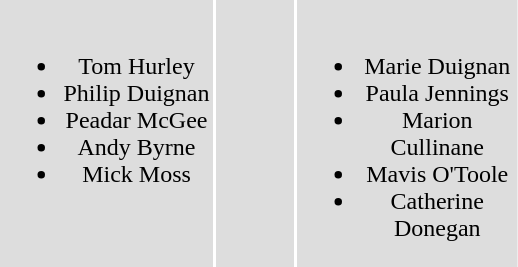<table>
<tr align=center bgcolor="#dddddd">
<td width="140" valign="top"><br><ul><li>Tom Hurley</li><li>Philip Duignan</li><li>Peadar McGee</li><li>Andy Byrne</li><li>Mick Moss</li></ul></td>
<td width="50"> </td>
<td width="145" valign="top"><br><ul><li>Marie Duignan</li><li>Paula Jennings</li><li>Marion Cullinane</li><li>Mavis O'Toole</li><li>Catherine Donegan</li></ul></td>
</tr>
</table>
